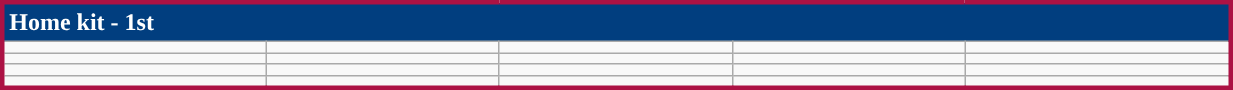<table class="wikitable mw-collapsible mw-collapsed" style="width:65%; border:solid 3px #AC1244">
<tr style="background-color:#013E7F; color:#FFFFFF; font-weight:bold;">
<td colspan=5>Home kit - 1st</td>
</tr>
<tr>
<td></td>
<td></td>
<td></td>
<td></td>
<td></td>
</tr>
<tr>
<td></td>
<td></td>
<td></td>
<td></td>
<td></td>
</tr>
<tr>
<td></td>
<td></td>
<td></td>
<td></td>
<td></td>
</tr>
<tr>
<td></td>
<td></td>
<td></td>
<td></td>
<td></td>
</tr>
</table>
